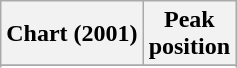<table class="wikitable sortable plainrowheaders" style="text-align:center;">
<tr>
<th scope="col">Chart (2001)</th>
<th scope="col">Peak<br>position</th>
</tr>
<tr>
</tr>
<tr>
</tr>
<tr>
</tr>
<tr>
</tr>
<tr>
</tr>
<tr>
</tr>
<tr>
</tr>
<tr>
</tr>
<tr>
</tr>
<tr>
</tr>
<tr>
</tr>
<tr>
</tr>
</table>
